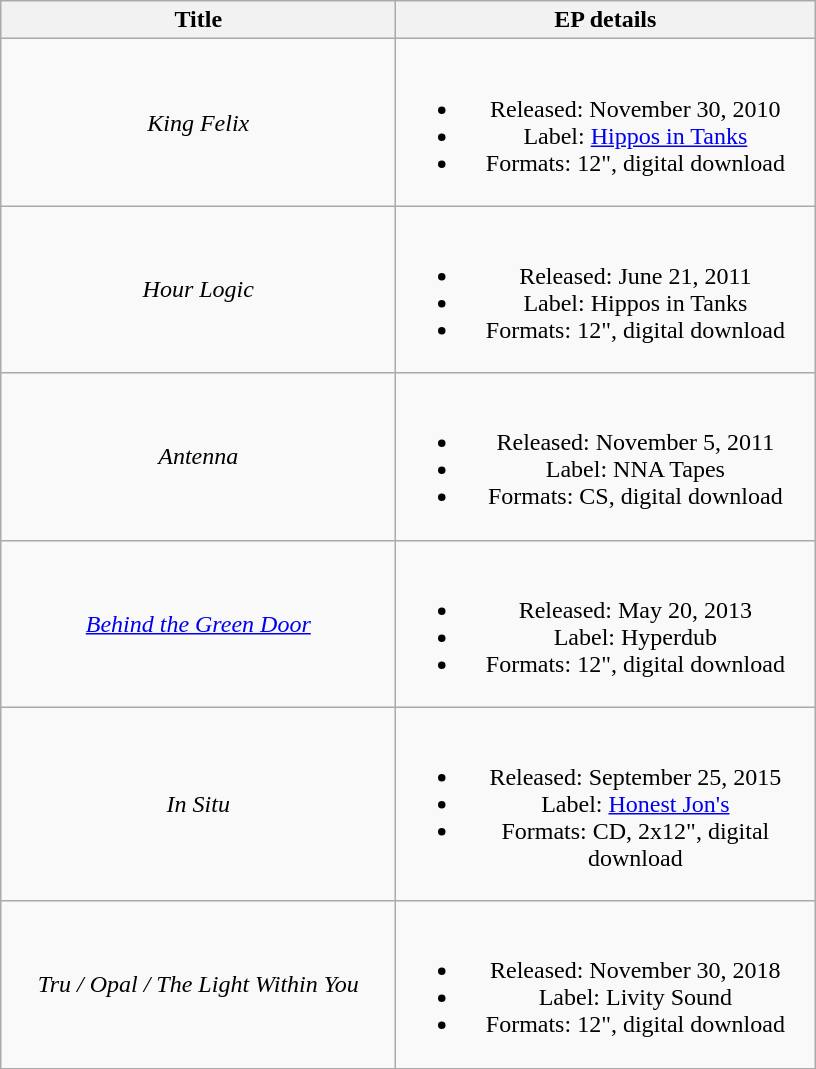<table class="wikitable plainrowheaders" style="text-align:center">
<tr>
<th scope="col" style="width:16em;">Title</th>
<th scope="col" style="width:17em;">EP details</th>
</tr>
<tr>
<td scope="row"><em>King Felix</em></td>
<td><br><ul><li>Released: November 30, 2010</li><li>Label: <a href='#'>Hippos in Tanks</a></li><li>Formats: 12", digital download</li></ul></td>
</tr>
<tr>
<td scope="row"><em>Hour Logic</em></td>
<td><br><ul><li>Released: June 21, 2011</li><li>Label: Hippos in Tanks</li><li>Formats: 12", digital download</li></ul></td>
</tr>
<tr>
<td scope="row"><em>Antenna</em></td>
<td><br><ul><li>Released: November 5, 2011</li><li>Label: NNA Tapes</li><li>Formats: CS, digital download</li></ul></td>
</tr>
<tr>
<td scope="row"><em><a href='#'>Behind the Green Door</a></em></td>
<td><br><ul><li>Released: May 20, 2013</li><li>Label: Hyperdub</li><li>Formats: 12", digital download</li></ul></td>
</tr>
<tr>
<td scope="row"><em>In Situ</em></td>
<td><br><ul><li>Released: September 25, 2015</li><li>Label: <a href='#'>Honest Jon's</a></li><li>Formats: CD, 2x12", digital download</li></ul></td>
</tr>
<tr>
<td scope="row"><em>Tru / Opal / The Light Within You</em><br></td>
<td><br><ul><li>Released: November 30, 2018</li><li>Label: Livity Sound</li><li>Formats: 12", digital download</li></ul></td>
</tr>
</table>
